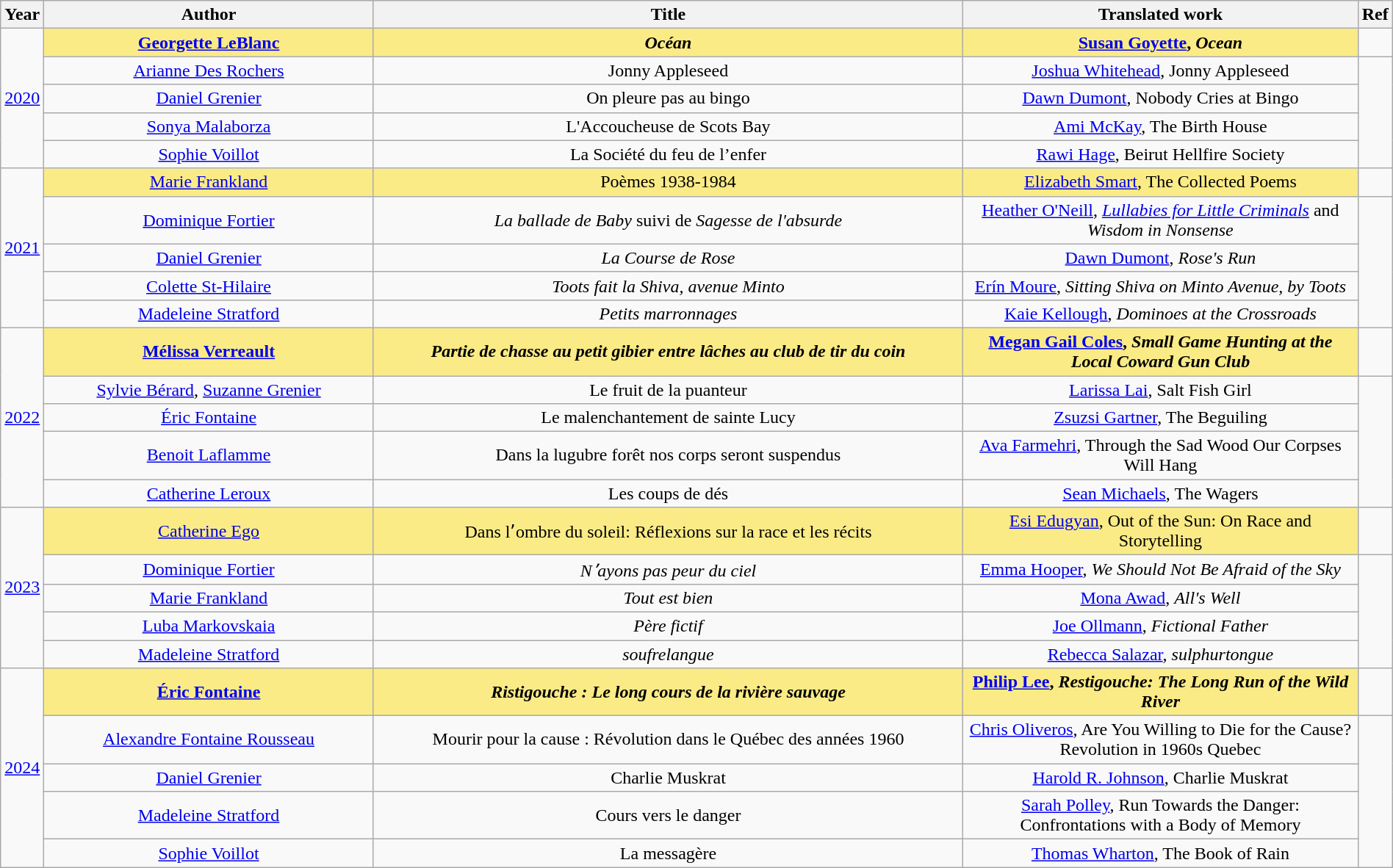<table class="wikitable" width="100%">
<tr>
<th>Year</th>
<th width="25%">Author</th>
<th width="45%">Title</th>
<th width="30%">Translated work</th>
<th>Ref</th>
</tr>
<tr>
<td align="center" rowspan="5"><a href='#'>2020</a></td>
<td align="center" style="background:#FAEB86"><strong><a href='#'>Georgette LeBlanc</a></strong></td>
<td align="center" style="background:#FAEB86"><strong><em>Océan</em></strong></td>
<td align="center" style="background:#FAEB86"><strong><a href='#'>Susan Goyette</a>, <em>Ocean<strong><em></td>
<td align="center"></td>
</tr>
<tr>
<td align="center"><a href='#'>Arianne Des Rochers</a></td>
<td align="center"></em>Jonny Appleseed<em></td>
<td align="center"><a href='#'>Joshua Whitehead</a>, </em>Jonny Appleseed<em></td>
<td align="center" rowspan="4"></td>
</tr>
<tr>
<td align="center"><a href='#'>Daniel Grenier</a></td>
<td align="center"></em>On pleure pas au bingo<em></td>
<td align="center"><a href='#'>Dawn Dumont</a>, </em>Nobody Cries at Bingo<em></td>
</tr>
<tr>
<td align="center"><a href='#'>Sonya Malaborza</a></td>
<td align="center"></em>L'Accoucheuse de Scots Bay<em></td>
<td align="center"><a href='#'>Ami McKay</a>, </em>The Birth House<em></td>
</tr>
<tr>
<td align="center"><a href='#'>Sophie Voillot</a></td>
<td align="center"></em>La Société du feu de l’enfer<em></td>
<td align="center"><a href='#'>Rawi Hage</a>, </em>Beirut Hellfire Society<em></td>
</tr>
<tr>
<td rowspan="5" align="center"><a href='#'>2021</a></td>
<td align="center" style="background:#FAEB86"></strong><a href='#'>Marie Frankland</a><strong></td>
<td align="center" style="background:#FAEB86"></em></strong>Poèmes 1938-1984<strong><em></td>
<td align="center" style="background:#FAEB86"></strong><a href='#'>Elizabeth Smart</a>, </em>The Collected Poems</em></strong></td>
<td align="center"></td>
</tr>
<tr>
<td align="center"><a href='#'>Dominique Fortier</a></td>
<td align="center"><em>La ballade de Baby</em> suivi de <em>Sagesse de l'absurde</em></td>
<td align="center"><a href='#'>Heather O'Neill</a>, <em><a href='#'>Lullabies for Little Criminals</a></em> and <em>Wisdom in Nonsense</em></td>
<td align="center" rowspan="4"></td>
</tr>
<tr>
<td align="center"><a href='#'>Daniel Grenier</a></td>
<td align="center"><em>La Course de Rose</em></td>
<td align="center"><a href='#'>Dawn Dumont</a>, <em>Rose's Run</em></td>
</tr>
<tr>
<td align="center"><a href='#'>Colette St-Hilaire</a></td>
<td align="center"><em>Toots fait la Shiva, avenue Minto</em></td>
<td align="center"><a href='#'>Erín Moure</a>, <em>Sitting Shiva on Minto Avenue, by Toots</em></td>
</tr>
<tr>
<td align="center"><a href='#'>Madeleine Stratford</a></td>
<td align="center"><em>Petits marronnages</em></td>
<td align="center"><a href='#'>Kaie Kellough</a>, <em>Dominoes at the Crossroads</em></td>
</tr>
<tr>
<td align="center" rowspan="5"><a href='#'>2022</a></td>
<td align="center" style="background:#FAEB86"><strong><a href='#'>Mélissa Verreault</a></strong></td>
<td align="center" style="background:#FAEB86"><strong><em>Partie de chasse au petit gibier entre lâches au club de tir du coin</em></strong></td>
<td align="center" style="background:#FAEB86"><strong><a href='#'>Megan Gail Coles</a>, <em>Small Game Hunting at the Local Coward Gun Club<strong><em></td>
<td align="center"></td>
</tr>
<tr>
<td align="center"><a href='#'>Sylvie Bérard</a>, <a href='#'>Suzanne Grenier</a></td>
<td align="center"></em>Le fruit de la puanteur<em></td>
<td align="center"><a href='#'>Larissa Lai</a>, </em>Salt Fish Girl<em></td>
<td align="center" rowspan=4></td>
</tr>
<tr>
<td align="center"><a href='#'>Éric Fontaine</a></td>
<td align="center"></em>Le malenchantement de sainte Lucy<em></td>
<td align="center"><a href='#'>Zsuzsi Gartner</a>, </em>The Beguiling<em></td>
</tr>
<tr>
<td align="center"><a href='#'>Benoit Laflamme</a></td>
<td align="center"></em>Dans la lugubre forêt nos corps seront suspendus<em></td>
<td align="center"><a href='#'>Ava Farmehri</a>, </em>Through the Sad Wood Our Corpses Will Hang<em></td>
</tr>
<tr>
<td align="center"><a href='#'>Catherine Leroux</a></td>
<td align="center"></em>Les coups de dés<em></td>
<td align="center"><a href='#'>Sean Michaels</a>, </em>The Wagers<em></td>
</tr>
<tr>
<td align="center" rowspan="5"><a href='#'>2023</a></td>
<td align="center" style="background:#FAEB86"></strong><a href='#'>Catherine Ego</a><strong></td>
<td align="center" style="background:#FAEB86"></em></strong>Dans lʼombre du soleil: Réflexions sur la race et les récits<strong><em></td>
<td align="center" style="background:#FAEB86"></strong><a href='#'>Esi Edugyan</a>, </em>Out of the Sun: On Race and Storytelling</em></strong></td>
<td align="center"></td>
</tr>
<tr>
<td align="center"><a href='#'>Dominique Fortier</a></td>
<td align="center"><em>Nʼayons pas peur du ciel</em></td>
<td align="center"><a href='#'>Emma Hooper</a>, <em>We Should Not Be Afraid of the Sky</em></td>
<td align="center" rowspan=4></td>
</tr>
<tr>
<td align="center"><a href='#'>Marie Frankland</a></td>
<td align="center"><em>Tout est bien</em></td>
<td align="center"><a href='#'>Mona Awad</a>, <em>All's Well</em></td>
</tr>
<tr>
<td align="center"><a href='#'>Luba Markovskaia</a></td>
<td align="center"><em>Père fictif</em></td>
<td align="center"><a href='#'>Joe Ollmann</a>, <em>Fictional Father</em></td>
</tr>
<tr>
<td align="center"><a href='#'>Madeleine Stratford</a></td>
<td align="center"><em>soufrelangue</em></td>
<td align="center"><a href='#'>Rebecca Salazar</a>, <em>sulphurtongue</em></td>
</tr>
<tr>
<td rowspan="5"><a href='#'>2024</a></td>
<td align="center" style="background:#FAEB86"><strong><a href='#'>Éric Fontaine</a></strong></td>
<td align="center" style="background:#FAEB86"><strong><em>Ristigouche : Le long cours de la rivière sauvage</em></strong></td>
<td align="center" style="background:#FAEB86"><strong><a href='#'>Philip Lee</a>, <em>Restigouche: The Long Run of the Wild River<strong><em></td>
<td align="center"></td>
</tr>
<tr>
<td align="center"><a href='#'>Alexandre Fontaine Rousseau</a></td>
<td align="center"></em>Mourir pour la cause : Révolution dans le Québec des années 1960<em></td>
<td align="center"><a href='#'>Chris Oliveros</a>, </em>Are You Willing to Die for the Cause? Revolution in 1960s Quebec<em></td>
<td align="center" rowspan=4></td>
</tr>
<tr>
<td align="center"><a href='#'>Daniel Grenier</a></td>
<td align="center"></em>Charlie Muskrat<em></td>
<td align="center"><a href='#'>Harold R. Johnson</a>, </em>Charlie Muskrat<em></td>
</tr>
<tr>
<td align="center"><a href='#'>Madeleine Stratford</a></td>
<td align="center"></em>Cours vers le danger<em></td>
<td align="center"><a href='#'>Sarah Polley</a>, </em>Run Towards the Danger: Confrontations with a Body of Memory<em></td>
</tr>
<tr>
<td align="center"><a href='#'>Sophie Voillot</a></td>
<td align="center"></em>La messagère<em></td>
<td align="center"><a href='#'>Thomas Wharton</a>, </em>The Book of Rain<em></td>
</tr>
</table>
